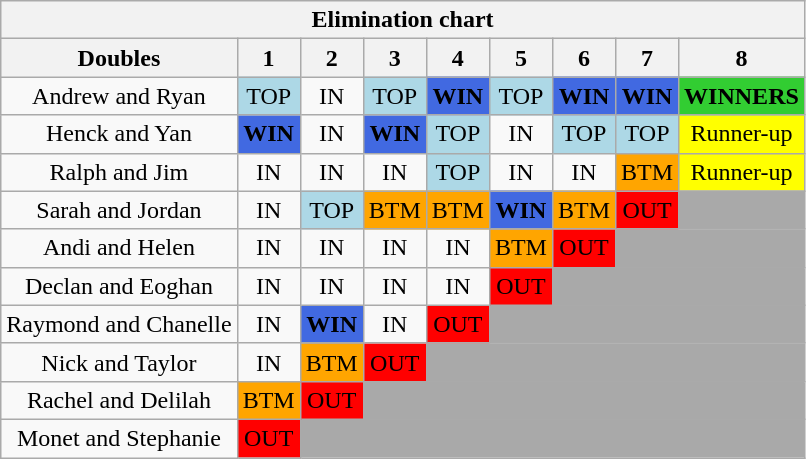<table class="wikitable" style="text-align:center">
<tr>
<th colspan="9">Elimination chart</th>
</tr>
<tr>
<th>Doubles</th>
<th>1</th>
<th>2</th>
<th>3</th>
<th>4</th>
<th>5</th>
<th>6</th>
<th>7</th>
<th>8</th>
</tr>
<tr>
<td>Andrew and Ryan</td>
<td style="background:Lightblue;">TOP</td>
<td>IN</td>
<td style="background:Lightblue;">TOP</td>
<td style="background:RoyalBlue;"><strong>WIN</strong></td>
<td style="background:Lightblue;">TOP</td>
<td style="background:RoyalBlue;"><strong>WIN</strong></td>
<td style="background:RoyalBlue;"><strong>WIN</strong></td>
<td style="background:limegreen;"><strong>WINNERS</strong></td>
</tr>
<tr>
<td>Henck and Yan</td>
<td style="background:RoyalBlue;"><strong>WIN</strong></td>
<td>IN</td>
<td style="background:RoyalBlue;"><strong>WIN</strong></td>
<td style="background:Lightblue;">TOP</td>
<td>IN</td>
<td style="background:Lightblue;">TOP</td>
<td style="background:Lightblue;">TOP</td>
<td style="background:Yellow;">Runner-up</td>
</tr>
<tr>
<td>Ralph and Jim</td>
<td>IN</td>
<td>IN</td>
<td>IN</td>
<td style="background:Lightblue;">TOP</td>
<td>IN</td>
<td>IN</td>
<td style="background:Orange;">BTM</td>
<td style="background:Yellow;">Runner-up</td>
</tr>
<tr>
<td>Sarah and Jordan</td>
<td>IN</td>
<td style="background:Lightblue;">TOP</td>
<td style="background:Orange;">BTM</td>
<td style="background:Orange;">BTM</td>
<td style="background:RoyalBlue;"><strong>WIN</strong></td>
<td style="background:Orange;">BTM</td>
<td style="background:Red;">OUT</td>
<td colspan="1" style="background:darkgrey;"></td>
</tr>
<tr>
<td>Andi and Helen</td>
<td>IN</td>
<td>IN</td>
<td>IN</td>
<td>IN</td>
<td style="background:Orange;">BTM</td>
<td style="background:Red;">OUT</td>
<td colspan="2" style="background:darkgrey;"></td>
</tr>
<tr>
<td>Declan and Eoghan</td>
<td>IN</td>
<td>IN</td>
<td>IN</td>
<td>IN</td>
<td style="background:Red;">OUT</td>
<td colspan="3" style="background:darkgrey;"></td>
</tr>
<tr>
<td>Raymond and Chanelle</td>
<td>IN</td>
<td style="background:RoyalBlue;"><strong>WIN</strong></td>
<td>IN</td>
<td style="background:Red;">OUT</td>
<td colspan="4" style="background:darkgrey;"></td>
</tr>
<tr>
<td>Nick and Taylor</td>
<td>IN</td>
<td style="background:Orange;">BTM</td>
<td style="background:Red;">OUT</td>
<td colspan="5" style="background:darkgrey;"></td>
</tr>
<tr>
<td>Rachel and Delilah</td>
<td style="background:Orange;">BTM</td>
<td style="background:Red;">OUT</td>
<td colspan="6" style="background:darkgrey;"></td>
</tr>
<tr>
<td>Monet and Stephanie</td>
<td style="background:Red;">OUT</td>
<td colspan="7" style="background:darkgrey;"></td>
</tr>
</table>
